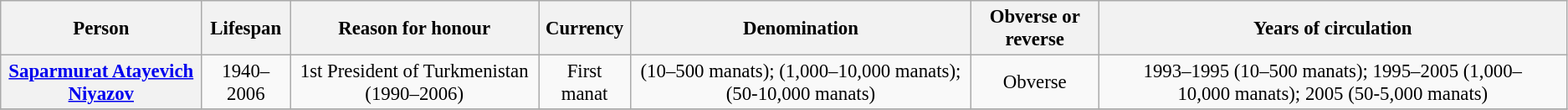<table class="wikitable" style="font-size:95%; text-align:center;">
<tr>
<th>Person</th>
<th>Lifespan</th>
<th>Reason for honour</th>
<th>Currency</th>
<th>Denomination</th>
<th>Obverse or reverse</th>
<th>Years of circulation</th>
</tr>
<tr>
<th><a href='#'>Saparmurat Atayevich Niyazov</a></th>
<td>1940–2006</td>
<td>1st President of Turkmenistan (1990–2006)</td>
<td>First manat</td>
<td>(10–500 manats); (1,000–10,000 manats); (50-10,000 manats)</td>
<td>Obverse</td>
<td>1993–1995 (10–500 manats); 1995–2005 (1,000–10,000 manats); 2005 (50-5,000 manats)</td>
</tr>
<tr>
</tr>
</table>
